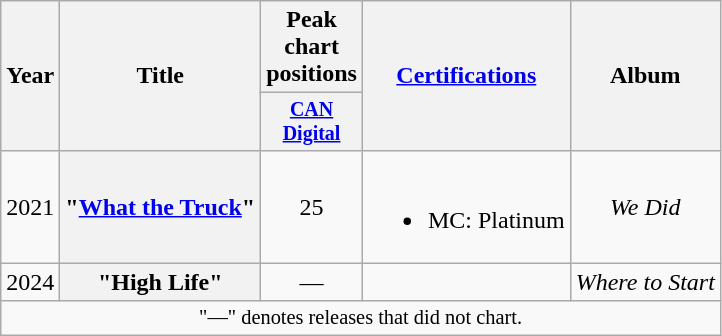<table class="wikitable plainrowheaders" style="text-align:center;">
<tr>
<th scope="col" rowspan="2">Year</th>
<th scope="col" rowspan="2">Title</th>
<th scope="col" colspan="1">Peak chart positions</th>
<th scope="col" rowspan="2"><a href='#'>Certifications</a></th>
<th scope="col" rowspan="2">Album</th>
</tr>
<tr style="font-size:smaller;">
<th scope="col" style="width:3.5em;"><a href='#'>CAN <br>Digital</a><br></th>
</tr>
<tr>
<td>2021</td>
<th scope="row">"<a href='#'>What the Truck</a>"<br></th>
<td>25</td>
<td><br><ul><li>MC: Platinum</li></ul></td>
<td><em>We Did</em></td>
</tr>
<tr>
<td>2024</td>
<th scope="row">"High Life"</th>
<td>—</td>
<td></td>
<td><em>Where to Start</em></td>
</tr>
<tr>
<td colspan="5" style="font-size:85%">"—" denotes releases that did not chart.</td>
</tr>
</table>
